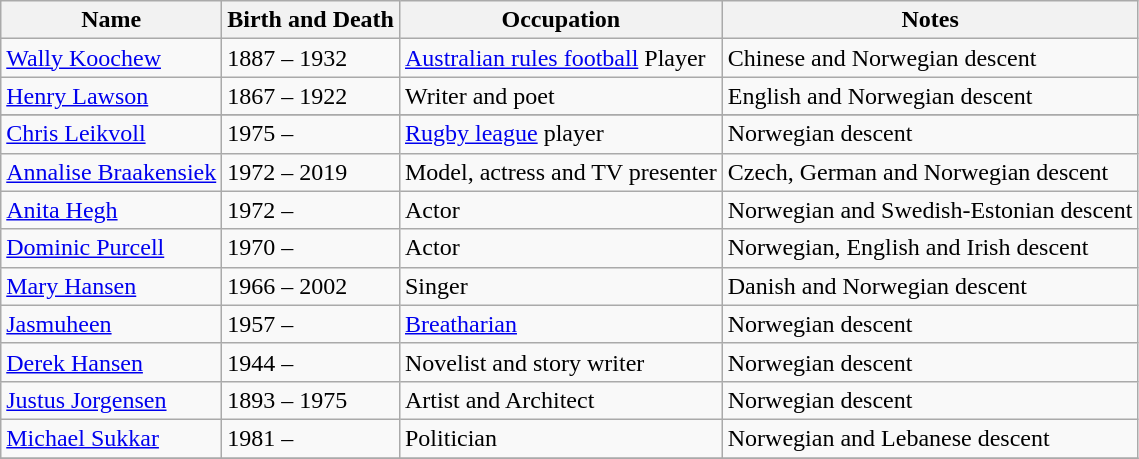<table class="wikitable" border="1">
<tr>
<th>Name</th>
<th>Birth and Death</th>
<th>Occupation</th>
<th>Notes</th>
</tr>
<tr>
<td><a href='#'>Wally Koochew</a></td>
<td>1887 – 1932</td>
<td><a href='#'>Australian rules football</a> Player</td>
<td>Chinese and Norwegian descent</td>
</tr>
<tr>
<td><a href='#'>Henry Lawson</a></td>
<td>1867 – 1922</td>
<td>Writer and poet</td>
<td>English and Norwegian descent</td>
</tr>
<tr>
</tr>
<tr>
<td><a href='#'>Chris Leikvoll</a></td>
<td>1975 –</td>
<td><a href='#'>Rugby league</a> player</td>
<td>Norwegian descent</td>
</tr>
<tr>
<td><a href='#'>Annalise Braakensiek</a></td>
<td>1972 – 2019</td>
<td>Model, actress and TV presenter</td>
<td>Czech, German and Norwegian descent</td>
</tr>
<tr>
<td><a href='#'>Anita Hegh</a></td>
<td>1972 –</td>
<td>Actor</td>
<td>Norwegian and Swedish-Estonian descent</td>
</tr>
<tr>
<td><a href='#'>Dominic Purcell</a></td>
<td>1970 –</td>
<td>Actor</td>
<td>Norwegian, English and Irish descent</td>
</tr>
<tr>
<td><a href='#'>Mary Hansen</a></td>
<td>1966 – 2002</td>
<td>Singer</td>
<td>Danish and Norwegian descent</td>
</tr>
<tr>
<td><a href='#'>Jasmuheen</a></td>
<td>1957 –</td>
<td><a href='#'>Breatharian</a></td>
<td>Norwegian descent</td>
</tr>
<tr>
<td><a href='#'>Derek Hansen</a></td>
<td>1944 –</td>
<td>Novelist and story writer</td>
<td>Norwegian descent</td>
</tr>
<tr>
<td><a href='#'>Justus Jorgensen</a></td>
<td>1893 – 1975</td>
<td>Artist and Architect</td>
<td>Norwegian descent</td>
</tr>
<tr>
<td><a href='#'>Michael Sukkar</a></td>
<td>1981 –</td>
<td>Politician</td>
<td>Norwegian and Lebanese descent</td>
</tr>
<tr>
</tr>
</table>
